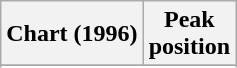<table class="wikitable sortable plainrowheaders">
<tr>
<th scope="col">Chart (1996)</th>
<th scope="col">Peak<br>position</th>
</tr>
<tr>
</tr>
<tr>
</tr>
<tr>
</tr>
</table>
